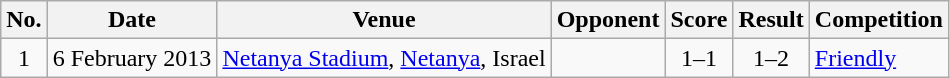<table class="wikitable sortable">
<tr>
<th scope="col">No.</th>
<th scope="col">Date</th>
<th scope="col">Venue</th>
<th scope="col">Opponent</th>
<th scope="col">Score</th>
<th scope="col">Result</th>
<th scope="col">Competition</th>
</tr>
<tr>
<td align="center">1</td>
<td>6 February 2013</td>
<td><a href='#'>Netanya Stadium</a>, <a href='#'>Netanya</a>, Israel</td>
<td></td>
<td align="center">1–1</td>
<td align="center">1–2</td>
<td><a href='#'>Friendly</a></td>
</tr>
</table>
